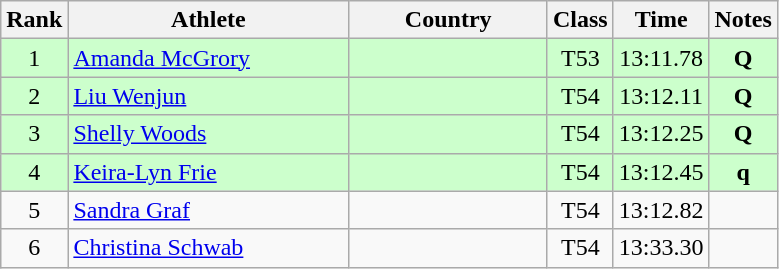<table class="wikitable sortable" style="text-align:center">
<tr>
<th>Rank</th>
<th style="width:180px">Athlete</th>
<th style="width:125px">Country</th>
<th>Class</th>
<th>Time</th>
<th>Notes</th>
</tr>
<tr style="background:#cfc;">
<td>1</td>
<td style="text-align:left;"><a href='#'>Amanda McGrory</a></td>
<td style="text-align:left;"></td>
<td>T53</td>
<td>13:11.78</td>
<td><strong>Q</strong></td>
</tr>
<tr style="background:#cfc;">
<td>2</td>
<td style="text-align:left;"><a href='#'>Liu Wenjun</a></td>
<td style="text-align:left;"></td>
<td>T54</td>
<td>13:12.11</td>
<td><strong>Q</strong></td>
</tr>
<tr style="background:#cfc;">
<td>3</td>
<td style="text-align:left;"><a href='#'>Shelly Woods</a></td>
<td style="text-align:left;"></td>
<td>T54</td>
<td>13:12.25</td>
<td><strong>Q</strong></td>
</tr>
<tr style="background:#cfc;">
<td>4</td>
<td style="text-align:left;"><a href='#'>Keira-Lyn Frie</a></td>
<td style="text-align:left;"></td>
<td>T54</td>
<td>13:12.45</td>
<td><strong>q</strong></td>
</tr>
<tr>
<td>5</td>
<td style="text-align:left;"><a href='#'>Sandra Graf</a></td>
<td style="text-align:left;"></td>
<td>T54</td>
<td>13:12.82</td>
<td></td>
</tr>
<tr>
<td>6</td>
<td style="text-align:left;"><a href='#'>Christina Schwab</a></td>
<td style="text-align:left;"></td>
<td>T54</td>
<td>13:33.30</td>
<td></td>
</tr>
</table>
